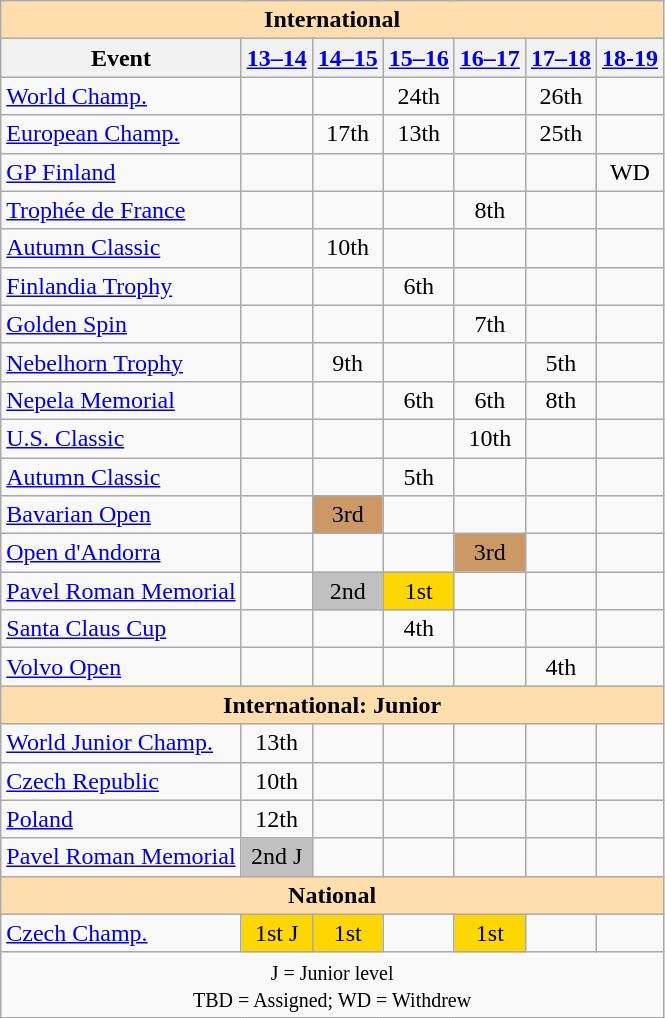<table class="wikitable" style="text-align:center">
<tr>
<th style="background-color: #ffdead; " colspan=7 align=center>International</th>
</tr>
<tr>
<th>Event</th>
<th><a href='#'>13–14</a></th>
<th><a href='#'>14–15</a></th>
<th><a href='#'>15–16</a></th>
<th><a href='#'>16–17</a></th>
<th><a href='#'>17–18</a></th>
<th><a href='#'>18-19</a></th>
</tr>
<tr>
<td align=left><a href='#'>World Champ.</a></td>
<td></td>
<td></td>
<td>24th</td>
<td></td>
<td>26th</td>
<td></td>
</tr>
<tr>
<td align=left><a href='#'>European Champ.</a></td>
<td></td>
<td>17th</td>
<td>13th</td>
<td></td>
<td>25th</td>
<td></td>
</tr>
<tr>
<td align=left> <a href='#'>GP Finland</a></td>
<td></td>
<td></td>
<td></td>
<td></td>
<td></td>
<td>WD</td>
</tr>
<tr>
<td align=left> <a href='#'>Trophée de France</a></td>
<td></td>
<td></td>
<td></td>
<td>8th</td>
<td></td>
<td></td>
</tr>
<tr>
<td align=left> <a href='#'>Autumn Classic</a></td>
<td></td>
<td>10th</td>
<td></td>
<td></td>
<td></td>
<td></td>
</tr>
<tr>
<td align=left> <a href='#'>Finlandia Trophy</a></td>
<td></td>
<td></td>
<td>6th</td>
<td></td>
<td></td>
<td></td>
</tr>
<tr>
<td align=left> <a href='#'>Golden Spin</a></td>
<td></td>
<td></td>
<td></td>
<td>7th</td>
<td></td>
<td></td>
</tr>
<tr>
<td align=left> <a href='#'>Nebelhorn Trophy</a></td>
<td></td>
<td>9th</td>
<td></td>
<td></td>
<td>5th</td>
<td></td>
</tr>
<tr>
<td align=left> <a href='#'>Nepela Memorial</a></td>
<td></td>
<td></td>
<td>6th</td>
<td>6th</td>
<td>8th</td>
<td></td>
</tr>
<tr>
<td align=left> <a href='#'>U.S. Classic</a></td>
<td></td>
<td></td>
<td></td>
<td>10th</td>
<td></td>
<td></td>
</tr>
<tr>
<td align=left><a href='#'>Autumn Classic</a></td>
<td></td>
<td></td>
<td>5th</td>
<td></td>
<td></td>
<td></td>
</tr>
<tr>
<td align=left><a href='#'>Bavarian Open</a></td>
<td></td>
<td bgcolor=cc9966>3rd</td>
<td></td>
<td></td>
<td></td>
<td></td>
</tr>
<tr>
<td align=left><a href='#'>Open d'Andorra</a></td>
<td></td>
<td></td>
<td></td>
<td bgcolor=cc9966>3rd</td>
<td></td>
<td></td>
</tr>
<tr>
<td align=left><a href='#'>Pavel Roman Memorial</a></td>
<td></td>
<td bgcolor=silver>2nd</td>
<td bgcolor=gold>1st</td>
<td></td>
<td></td>
<td></td>
</tr>
<tr>
<td align=left><a href='#'>Santa Claus Cup</a></td>
<td></td>
<td></td>
<td>4th</td>
<td></td>
<td></td>
<td></td>
</tr>
<tr>
<td align=left><a href='#'>Volvo Open</a></td>
<td></td>
<td></td>
<td></td>
<td></td>
<td>4th</td>
<td></td>
</tr>
<tr>
<th style="background-color: #ffdead; " colspan=7 align=center>International: Junior</th>
</tr>
<tr>
<td align=left><a href='#'>World Junior Champ.</a></td>
<td>13th</td>
<td></td>
<td></td>
<td></td>
<td></td>
<td></td>
</tr>
<tr>
<td align=left> <a href='#'>Czech Republic</a></td>
<td>10th</td>
<td></td>
<td></td>
<td></td>
<td></td>
<td></td>
</tr>
<tr>
<td align=left> <a href='#'>Poland</a></td>
<td>12th</td>
<td></td>
<td></td>
<td></td>
<td></td>
<td></td>
</tr>
<tr>
<td align=left><a href='#'>Pavel Roman Memorial</a></td>
<td bgcolor=silver>2nd J</td>
<td></td>
<td></td>
<td></td>
<td></td>
<td></td>
</tr>
<tr>
<th style="background-color: #ffdead; " colspan=7 align=center>National</th>
</tr>
<tr>
<td align=left><a href='#'>Czech Champ.</a></td>
<td bgcolor=gold>1st J</td>
<td bgcolor=gold>1st</td>
<td></td>
<td bgcolor=gold>1st</td>
<td></td>
<td></td>
</tr>
<tr>
<td colspan=7 align=center><small> J = Junior level <br> TBD = Assigned; WD = Withdrew </small></td>
</tr>
</table>
